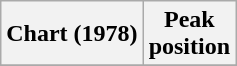<table class="wikitable sortable plainrowheaders" style="text-align:center;">
<tr>
<th scope="col">Chart (1978)</th>
<th scope="col">Peak<br>position</th>
</tr>
<tr>
</tr>
</table>
